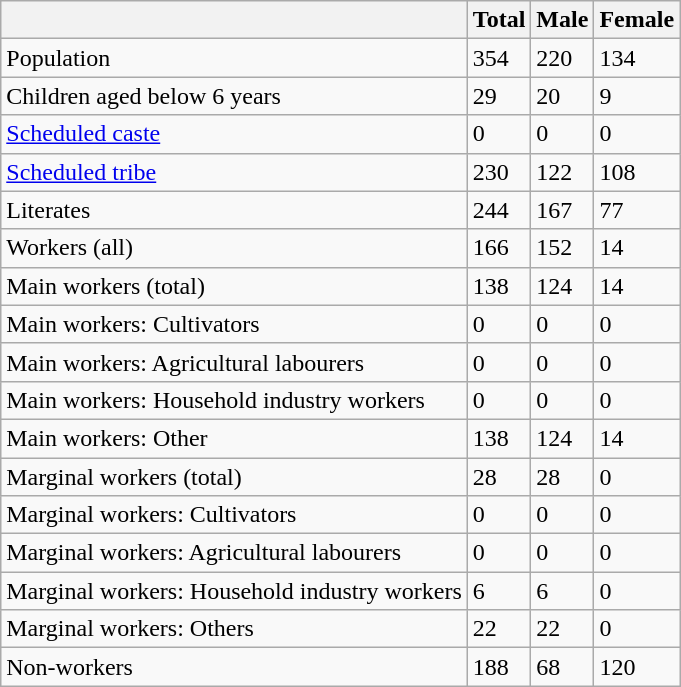<table class="wikitable sortable">
<tr>
<th></th>
<th>Total</th>
<th>Male</th>
<th>Female</th>
</tr>
<tr>
<td>Population</td>
<td>354</td>
<td>220</td>
<td>134</td>
</tr>
<tr>
<td>Children aged below 6 years</td>
<td>29</td>
<td>20</td>
<td>9</td>
</tr>
<tr>
<td><a href='#'>Scheduled caste</a></td>
<td>0</td>
<td>0</td>
<td>0</td>
</tr>
<tr>
<td><a href='#'>Scheduled tribe</a></td>
<td>230</td>
<td>122</td>
<td>108</td>
</tr>
<tr>
<td>Literates</td>
<td>244</td>
<td>167</td>
<td>77</td>
</tr>
<tr>
<td>Workers (all)</td>
<td>166</td>
<td>152</td>
<td>14</td>
</tr>
<tr>
<td>Main workers (total)</td>
<td>138</td>
<td>124</td>
<td>14</td>
</tr>
<tr>
<td>Main workers: Cultivators</td>
<td>0</td>
<td>0</td>
<td>0</td>
</tr>
<tr>
<td>Main workers: Agricultural labourers</td>
<td>0</td>
<td>0</td>
<td>0</td>
</tr>
<tr>
<td>Main workers: Household industry workers</td>
<td>0</td>
<td>0</td>
<td>0</td>
</tr>
<tr>
<td>Main workers: Other</td>
<td>138</td>
<td>124</td>
<td>14</td>
</tr>
<tr>
<td>Marginal workers (total)</td>
<td>28</td>
<td>28</td>
<td>0</td>
</tr>
<tr>
<td>Marginal workers: Cultivators</td>
<td>0</td>
<td>0</td>
<td>0</td>
</tr>
<tr>
<td>Marginal workers: Agricultural labourers</td>
<td>0</td>
<td>0</td>
<td>0</td>
</tr>
<tr>
<td>Marginal workers: Household industry workers</td>
<td>6</td>
<td>6</td>
<td>0</td>
</tr>
<tr>
<td>Marginal workers: Others</td>
<td>22</td>
<td>22</td>
<td>0</td>
</tr>
<tr>
<td>Non-workers</td>
<td>188</td>
<td>68</td>
<td>120</td>
</tr>
</table>
